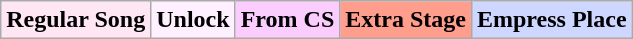<table class="wikitable">
<tr>
<th style="background:#FFE6F3;">Regular Song</th>
<th style="background:#FEF0FF;">Unlock</th>
<th style="background:#FBCDFE; font-style:italics;">From CS</th>
<th style="background:#FF9E8C;">Extra Stage</th>
<th style="background:#CED7FF">Empress Place</th>
</tr>
</table>
